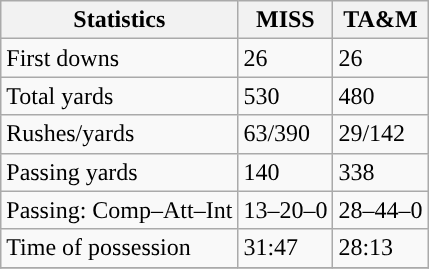<table class="wikitable" style="float: left;">
<tr>
<th>Statistics</th>
<th>MISS</th>
<th>TA&M</th>
</tr>
<tr>
<td>First downs</td>
<td>26</td>
<td>26</td>
</tr>
<tr>
<td>Total yards</td>
<td>530</td>
<td>480</td>
</tr>
<tr>
<td>Rushes/yards</td>
<td>63/390</td>
<td>29/142</td>
</tr>
<tr>
<td>Passing yards</td>
<td>140</td>
<td>338</td>
</tr>
<tr>
<td>Passing: Comp–Att–Int</td>
<td>13–20–0</td>
<td>28–44–0</td>
</tr>
<tr>
<td>Time of possession</td>
<td>31:47</td>
<td>28:13</td>
</tr>
<tr>
</tr>
</table>
